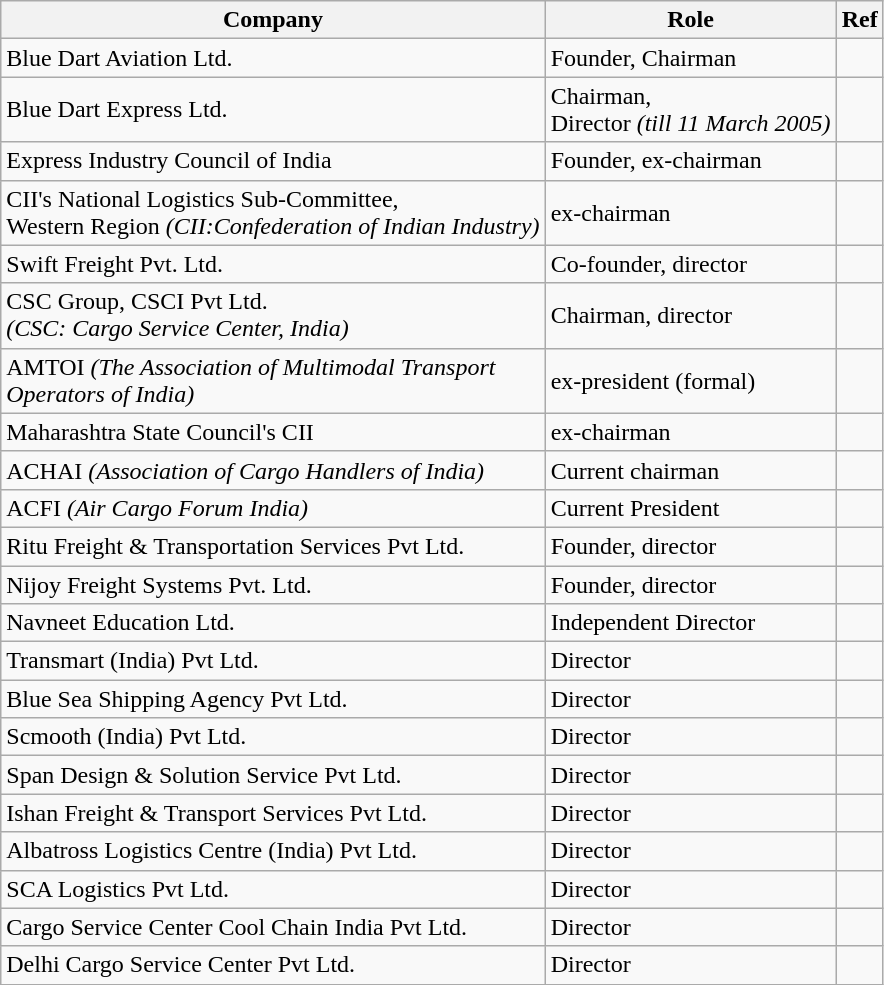<table class="wikitable sortable plainrowheaders">
<tr>
<th scope="col">Company</th>
<th scope="col">Role</th>
<th>Ref</th>
</tr>
<tr>
<td>Blue Dart Aviation Ltd.</td>
<td>Founder, Chairman</td>
<td></td>
</tr>
<tr>
<td>Blue Dart Express Ltd.</td>
<td>Chairman,<br>Director <em>(till 11 March 2005)</em></td>
<td></td>
</tr>
<tr>
<td>Express Industry Council of India</td>
<td>Founder, ex-chairman</td>
<td></td>
</tr>
<tr>
<td>CII's National Logistics Sub-Committee,<br>Western Region <span><em>(CII:Confederation of Indian Industry)</em></span></td>
<td>ex-chairman</td>
<td></td>
</tr>
<tr>
<td>Swift Freight Pvt. Ltd.</td>
<td>Co-founder, director</td>
<td></td>
</tr>
<tr>
<td><div>CSC Group, CSCI Pvt Ltd.<br><span><em>(CSC: Cargo Service Center, India)</em></span></div></td>
<td>Chairman, director</td>
<td></td>
</tr>
<tr>
<td><div>AMTOI <span><em>(The Association of Multimodal Transport<br>Operators of India)</em></span></div></td>
<td>ex-president (formal)</td>
<td></td>
</tr>
<tr>
<td>Maharashtra State Council's CII</td>
<td>ex-chairman</td>
<td></td>
</tr>
<tr>
<td>ACHAI  <span><em>(Association of Cargo Handlers of India)</em></span></td>
<td>Current chairman</td>
<td></td>
</tr>
<tr>
<td>ACFI <span><em>(Air Cargo Forum India)</em></span></td>
<td>Current President</td>
<td></td>
</tr>
<tr>
<td>Ritu Freight & Transportation Services Pvt Ltd.</td>
<td>Founder, director</td>
<td></td>
</tr>
<tr>
<td>Nijoy Freight Systems Pvt. Ltd.</td>
<td>Founder, director</td>
<td></td>
</tr>
<tr>
<td>Navneet Education Ltd.</td>
<td>Independent Director</td>
<td></td>
</tr>
<tr>
<td>Transmart (India) Pvt Ltd.</td>
<td>Director</td>
<td></td>
</tr>
<tr>
<td>Blue Sea Shipping Agency Pvt Ltd.</td>
<td>Director</td>
<td></td>
</tr>
<tr>
<td>Scmooth (India) Pvt Ltd.</td>
<td>Director</td>
<td></td>
</tr>
<tr>
<td>Span Design & Solution Service Pvt Ltd.</td>
<td>Director</td>
<td></td>
</tr>
<tr>
<td>Ishan Freight & Transport Services Pvt Ltd.</td>
<td>Director</td>
<td></td>
</tr>
<tr>
<td>Albatross Logistics Centre (India) Pvt Ltd.</td>
<td>Director</td>
<td></td>
</tr>
<tr>
<td>SCA Logistics Pvt Ltd.</td>
<td>Director</td>
<td></td>
</tr>
<tr>
<td>Cargo Service Center Cool Chain India Pvt Ltd.</td>
<td>Director</td>
<td></td>
</tr>
<tr>
<td>Delhi Cargo Service Center Pvt Ltd.</td>
<td>Director</td>
<td></td>
</tr>
</table>
